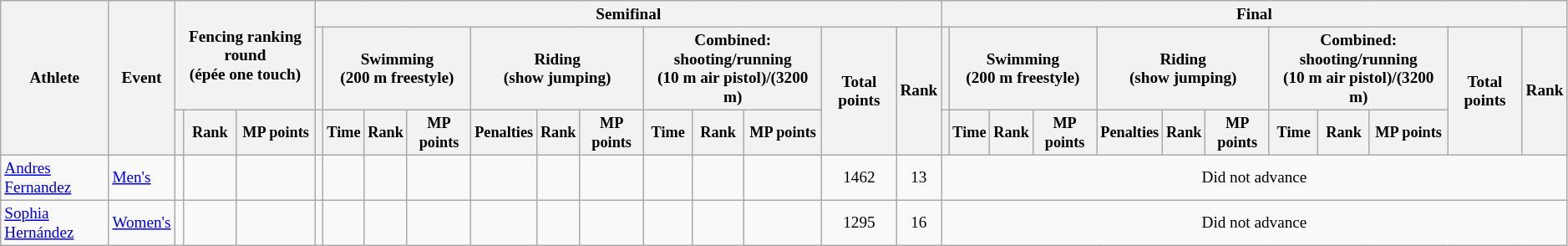<table class="wikitable" style="font-size:80%">
<tr>
<th rowspan="3">Athlete</th>
<th rowspan="3">Event</th>
<th rowspan="2" colspan="3">Fencing ranking round<br><span>(épée one touch)</span></th>
<th colspan="12">Semifinal</th>
<th colspan="12">Final</th>
</tr>
<tr>
<th></th>
<th colspan=3>Swimming<br><span>(200 m freestyle)</span></th>
<th colspan=3>Riding<br><span>(show jumping)</span></th>
<th colspan=3>Combined: shooting/running<br><span>(10 m air pistol)/(3200 m)</span></th>
<th rowspan=2>Total points</th>
<th rowspan=2>Rank</th>
<th></th>
<th colspan=3>Swimming<br><span>(200 m freestyle)</span></th>
<th colspan=3>Riding<br><span>(show jumping)</span></th>
<th colspan=3>Combined: shooting/running<br><span>(10 m air pistol)/(3200 m)</span></th>
<th rowspan=2>Total points</th>
<th rowspan=2>Rank</th>
</tr>
<tr style="font-size:95%">
<th></th>
<th>Rank</th>
<th>MP points</th>
<th></th>
<th>Time</th>
<th>Rank</th>
<th>MP points</th>
<th>Penalties</th>
<th>Rank</th>
<th>MP points</th>
<th>Time</th>
<th>Rank</th>
<th>MP points</th>
<th></th>
<th>Time</th>
<th>Rank</th>
<th>MP points</th>
<th>Penalties</th>
<th>Rank</th>
<th>MP points</th>
<th>Time</th>
<th>Rank</th>
<th>MP points</th>
</tr>
<tr align=center>
<td align=left><a href='#'>Andres Fernandez</a></td>
<td align=left><a href='#'>Men's</a></td>
<td></td>
<td></td>
<td></td>
<td></td>
<td></td>
<td></td>
<td></td>
<td></td>
<td></td>
<td></td>
<td></td>
<td></td>
<td></td>
<td>1462</td>
<td>13</td>
<td colspan=12>Did not advance</td>
</tr>
<tr align=center>
<td align=left><a href='#'>Sophia Hernández</a></td>
<td align=left><a href='#'>Women's</a></td>
<td></td>
<td></td>
<td></td>
<td></td>
<td></td>
<td></td>
<td></td>
<td></td>
<td></td>
<td></td>
<td></td>
<td></td>
<td></td>
<td>1295</td>
<td>16</td>
<td colspan=12>Did not advance</td>
</tr>
</table>
